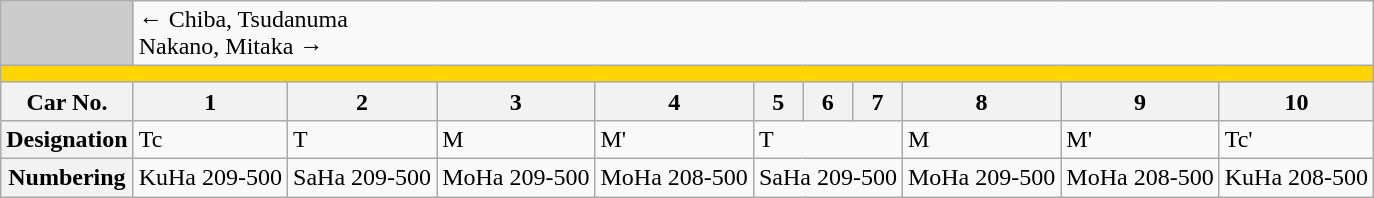<table class="wikitable">
<tr>
<td style="background-color:#ccc;"> </td>
<td colspan="10"><div>← Chiba, Tsudanuma</div><div>Nakano, Mitaka →</div></td>
</tr>
<tr style="line-height: 10px; background-color: #FFD400;">
<td colspan="11" style="padding:0; border:0;"> </td>
</tr>
<tr>
<th>Car No.</th>
<th>1</th>
<th>2</th>
<th>3</th>
<th>4</th>
<th>5</th>
<th>6</th>
<th>7</th>
<th>8</th>
<th>9</th>
<th>10</th>
</tr>
<tr>
<th>Designation</th>
<td>Tc</td>
<td>T</td>
<td>M</td>
<td>M'</td>
<td colspan="3">T</td>
<td>M</td>
<td>M'</td>
<td>Tc'</td>
</tr>
<tr>
<th>Numbering</th>
<td>KuHa 209-500</td>
<td>SaHa 209-500</td>
<td>MoHa 209-500</td>
<td>MoHa 208-500</td>
<td colspan="3">SaHa 209-500</td>
<td>MoHa 209-500</td>
<td>MoHa 208-500</td>
<td>KuHa 208-500</td>
</tr>
</table>
